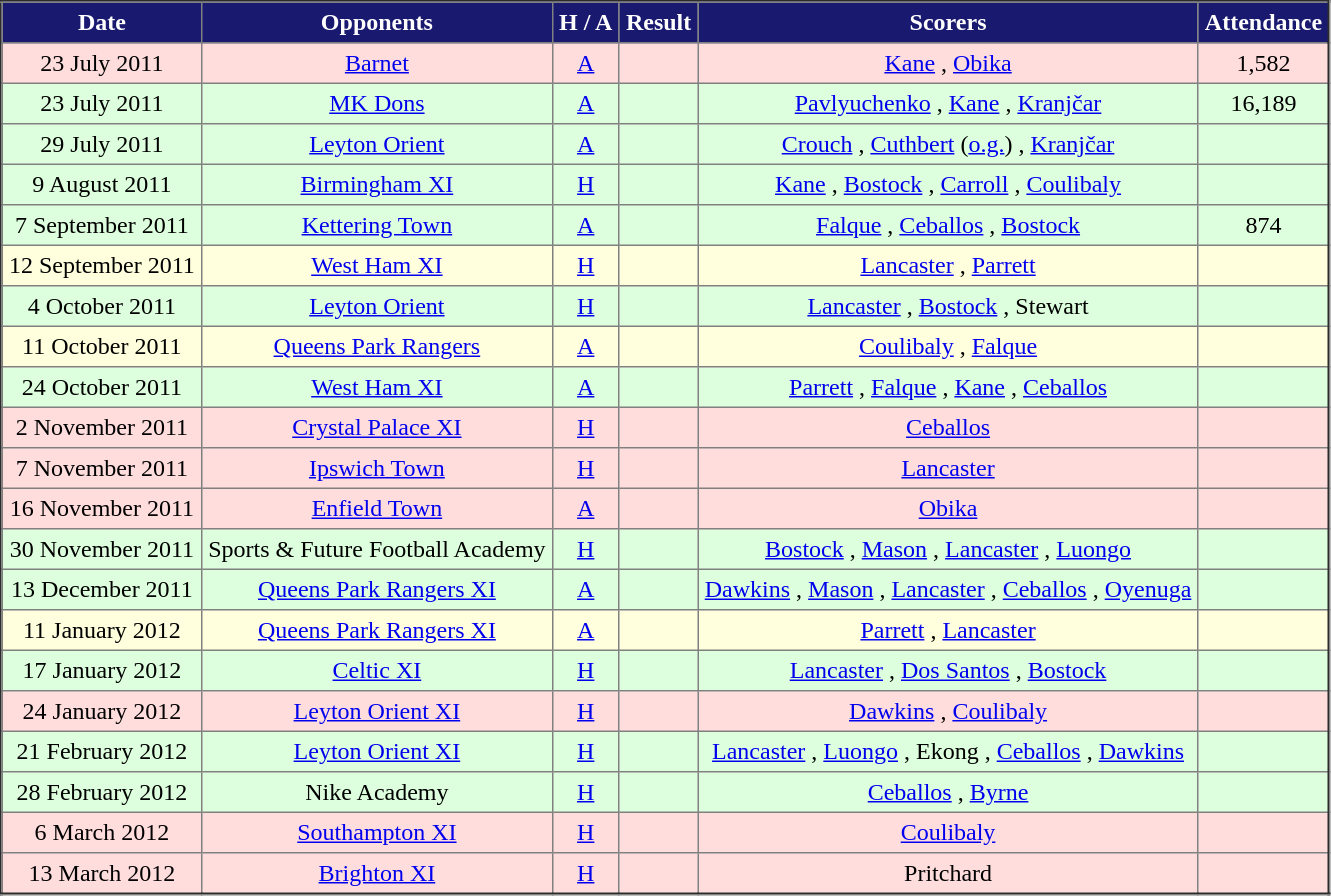<table border="2" cellpadding="4" style="border-collapse:collapse; text-align:center;">
<tr style="background:#191970; color:white">
<th>Date</th>
<th>Opponents</th>
<th>H / A</th>
<th>Result <br> </th>
<th>Scorers</th>
<th>Attendance</th>
</tr>
<tr bgcolor="#ffdddd">
<td>23 July 2011</td>
<td><a href='#'>Barnet</a></td>
<td><a href='#'>A</a></td>
<td></td>
<td><a href='#'>Kane</a> , <a href='#'>Obika</a> </td>
<td>1,582</td>
</tr>
<tr bgcolor="#ddffdd">
<td>23 July 2011</td>
<td><a href='#'>MK Dons</a></td>
<td><a href='#'>A</a></td>
<td></td>
<td><a href='#'>Pavlyuchenko</a> , <a href='#'>Kane</a> , <a href='#'>Kranjčar</a> </td>
<td>16,189</td>
</tr>
<tr bgcolor="#ddffdd">
<td>29 July 2011</td>
<td><a href='#'>Leyton Orient</a></td>
<td><a href='#'>A</a></td>
<td></td>
<td><a href='#'>Crouch</a> , <a href='#'>Cuthbert</a> (<a href='#'>o.g.</a>) , <a href='#'>Kranjčar</a> </td>
<td></td>
</tr>
<tr bgcolor="#ddffdd">
<td>9 August 2011</td>
<td><a href='#'>Birmingham XI</a></td>
<td><a href='#'>H</a></td>
<td></td>
<td><a href='#'>Kane</a> , <a href='#'>Bostock</a> , <a href='#'>Carroll</a> , <a href='#'>Coulibaly</a> </td>
<td></td>
</tr>
<tr bgcolor="#ddffdd">
<td>7 September 2011</td>
<td><a href='#'>Kettering Town</a></td>
<td><a href='#'>A</a></td>
<td></td>
<td><a href='#'>Falque</a> , <a href='#'>Ceballos</a> , <a href='#'>Bostock</a> </td>
<td>874</td>
</tr>
<tr bgcolor="#ffffdd">
<td>12 September 2011</td>
<td><a href='#'>West Ham XI</a></td>
<td><a href='#'>H</a></td>
<td></td>
<td><a href='#'>Lancaster</a> , <a href='#'>Parrett</a> </td>
<td></td>
</tr>
<tr bgcolor="#ddffdd">
<td>4 October 2011</td>
<td><a href='#'>Leyton Orient</a></td>
<td><a href='#'>H</a></td>
<td></td>
<td><a href='#'>Lancaster</a> , <a href='#'>Bostock</a> , Stewart </td>
<td></td>
</tr>
<tr bgcolor="#ffffdd">
<td>11 October 2011</td>
<td><a href='#'>Queens Park Rangers</a></td>
<td><a href='#'>A</a></td>
<td></td>
<td><a href='#'>Coulibaly</a> , <a href='#'>Falque</a> </td>
<td></td>
</tr>
<tr bgcolor="#ddffdd">
<td>24 October 2011</td>
<td><a href='#'>West Ham XI</a></td>
<td><a href='#'>A</a></td>
<td></td>
<td><a href='#'>Parrett</a> , <a href='#'>Falque</a> , <a href='#'>Kane</a> , <a href='#'>Ceballos</a> </td>
<td></td>
</tr>
<tr bgcolor="#ffdddd">
<td>2 November 2011</td>
<td><a href='#'>Crystal Palace XI</a></td>
<td><a href='#'>H</a></td>
<td></td>
<td><a href='#'>Ceballos</a> </td>
<td></td>
</tr>
<tr bgcolor="#ffdddd">
<td>7 November 2011</td>
<td><a href='#'>Ipswich Town</a></td>
<td><a href='#'>H</a></td>
<td></td>
<td><a href='#'>Lancaster</a> </td>
<td></td>
</tr>
<tr bgcolor="#ffdddd">
<td>16 November 2011</td>
<td><a href='#'>Enfield Town</a></td>
<td><a href='#'>A</a></td>
<td></td>
<td><a href='#'>Obika</a> </td>
<td></td>
</tr>
<tr bgcolor="#ddffdd">
<td>30 November 2011</td>
<td>Sports & Future Football Academy</td>
<td><a href='#'>H</a></td>
<td></td>
<td><a href='#'>Bostock</a> , <a href='#'>Mason</a> , <a href='#'>Lancaster</a> , <a href='#'>Luongo</a> </td>
<td></td>
</tr>
<tr bgcolor="#ddffdd">
<td>13 December 2011</td>
<td><a href='#'>Queens Park Rangers XI</a></td>
<td><a href='#'>A</a></td>
<td></td>
<td><a href='#'>Dawkins</a> , <a href='#'>Mason</a> , <a href='#'>Lancaster</a> , <a href='#'>Ceballos</a> , <a href='#'>Oyenuga</a> </td>
<td></td>
</tr>
<tr bgcolor="#ffffdd">
<td>11 January 2012</td>
<td><a href='#'>Queens Park Rangers XI</a></td>
<td><a href='#'>A</a></td>
<td></td>
<td><a href='#'>Parrett</a> , <a href='#'>Lancaster</a> </td>
<td></td>
</tr>
<tr bgcolor="#ddffdd">
<td>17 January 2012</td>
<td><a href='#'>Celtic XI</a></td>
<td><a href='#'>H</a></td>
<td></td>
<td><a href='#'>Lancaster</a> , <a href='#'>Dos Santos</a> , <a href='#'>Bostock</a> </td>
<td></td>
</tr>
<tr bgcolor="#ffdddd">
<td>24 January 2012</td>
<td><a href='#'>Leyton Orient XI</a></td>
<td><a href='#'>H</a></td>
<td></td>
<td><a href='#'>Dawkins</a> , <a href='#'>Coulibaly</a> </td>
<td></td>
</tr>
<tr bgcolor="#ddffdd">
<td>21 February 2012</td>
<td><a href='#'>Leyton Orient XI</a></td>
<td><a href='#'>H</a></td>
<td></td>
<td><a href='#'>Lancaster</a> , <a href='#'>Luongo</a> , Ekong , <a href='#'>Ceballos</a> , <a href='#'>Dawkins</a> </td>
<td></td>
</tr>
<tr bgcolor="#ddffdd">
<td>28 February 2012</td>
<td>Nike Academy</td>
<td><a href='#'>H</a></td>
<td></td>
<td><a href='#'>Ceballos</a> , <a href='#'>Byrne</a> </td>
<td></td>
</tr>
<tr bgcolor="#ffdddd">
<td>6 March 2012</td>
<td><a href='#'>Southampton XI</a></td>
<td><a href='#'>H</a></td>
<td></td>
<td><a href='#'>Coulibaly</a> </td>
<td></td>
</tr>
<tr bgcolor="#ffdddd">
<td>13 March 2012</td>
<td><a href='#'>Brighton XI</a></td>
<td><a href='#'>H</a></td>
<td></td>
<td>Pritchard </td>
<td></td>
</tr>
</table>
